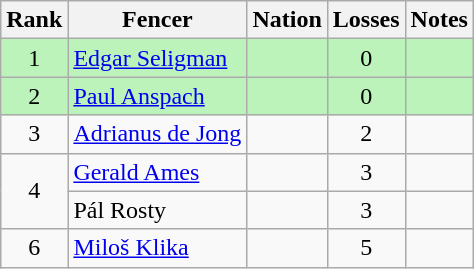<table class="wikitable sortable" style="text-align:center">
<tr>
<th>Rank</th>
<th>Fencer</th>
<th>Nation</th>
<th>Losses</th>
<th>Notes</th>
</tr>
<tr bgcolor=bbf3bb>
<td>1</td>
<td align=left><a href='#'>Edgar Seligman</a></td>
<td align=left></td>
<td>0</td>
<td></td>
</tr>
<tr bgcolor=bbf3bb>
<td>2</td>
<td align=left><a href='#'>Paul Anspach</a></td>
<td align=left></td>
<td>0</td>
<td></td>
</tr>
<tr>
<td>3</td>
<td align=left><a href='#'>Adrianus de Jong</a></td>
<td align=left></td>
<td>2</td>
<td></td>
</tr>
<tr>
<td rowspan=2>4</td>
<td align=left><a href='#'>Gerald Ames</a></td>
<td align=left></td>
<td>3</td>
<td></td>
</tr>
<tr>
<td align=left>Pál Rosty</td>
<td align=left></td>
<td>3</td>
<td></td>
</tr>
<tr>
<td>6</td>
<td align=left><a href='#'>Miloš Klika</a></td>
<td align=left></td>
<td>5</td>
<td></td>
</tr>
</table>
